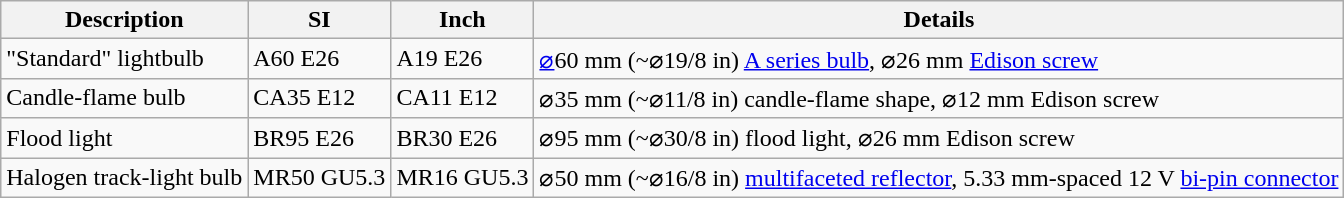<table class="wikitable">
<tr>
<th>Description</th>
<th>SI</th>
<th>Inch</th>
<th>Details</th>
</tr>
<tr>
<td>"Standard" lightbulb</td>
<td>A60 E26</td>
<td>A19 E26</td>
<td><a href='#'>⌀</a>60 mm (~⌀19/8 in) <a href='#'>A series bulb</a>, ⌀26 mm <a href='#'>Edison screw</a></td>
</tr>
<tr>
<td>Candle-flame bulb</td>
<td>CA35 E12</td>
<td>CA11 E12</td>
<td>⌀35 mm (~⌀11/8 in) candle-flame shape, ⌀12 mm Edison screw</td>
</tr>
<tr>
<td>Flood light</td>
<td>BR95 E26</td>
<td>BR30 E26</td>
<td>⌀95 mm (~⌀30/8 in) flood light, ⌀26 mm Edison screw</td>
</tr>
<tr>
<td>Halogen track-light bulb</td>
<td>MR50 GU5.3</td>
<td>MR16 GU5.3</td>
<td>⌀50 mm (~⌀16/8 in) <a href='#'>multifaceted reflector</a>, 5.33 mm-spaced 12 V <a href='#'>bi-pin connector</a></td>
</tr>
</table>
